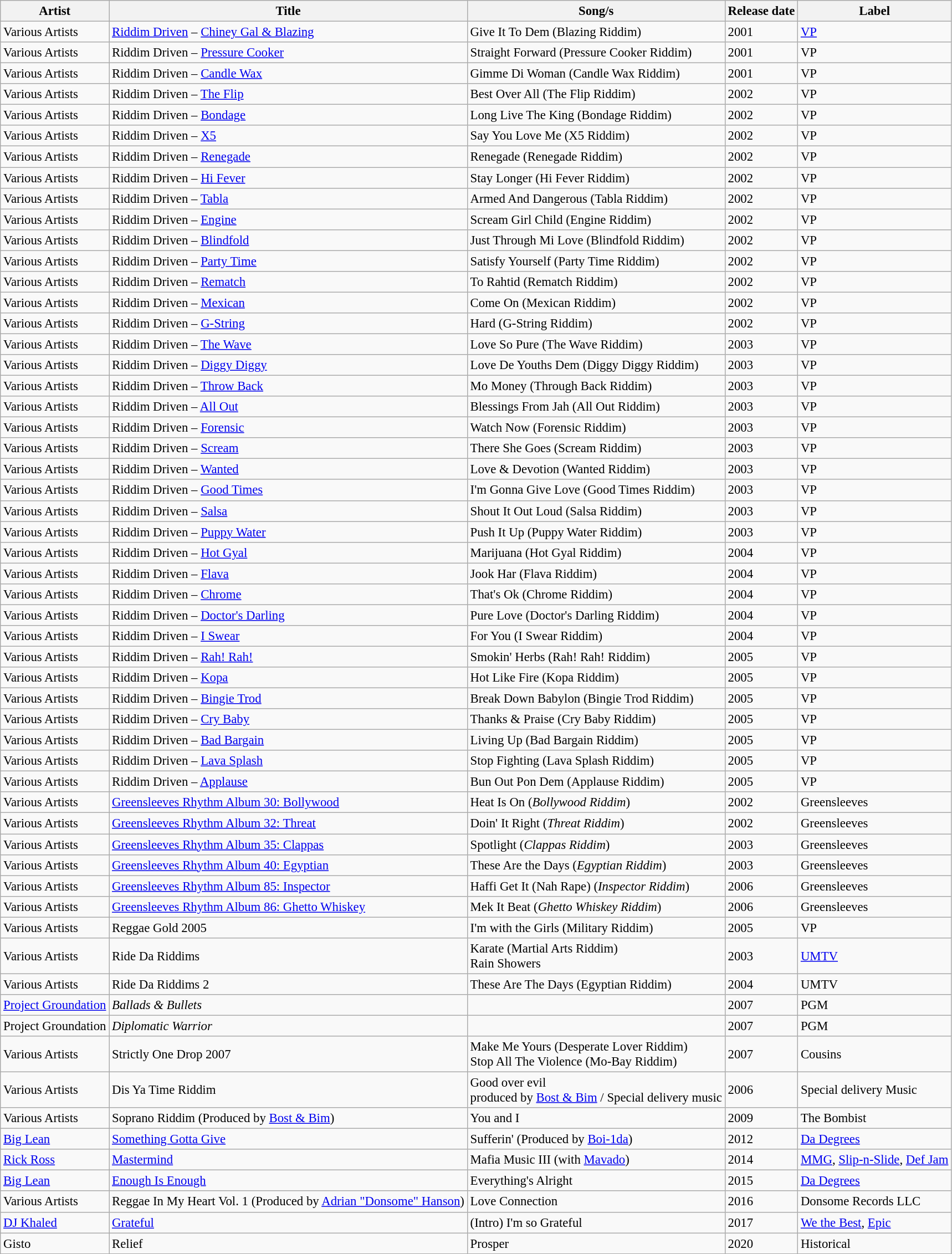<table class="wikitable" style="font-size:95%">
<tr>
<th>Artist</th>
<th>Title</th>
<th>Song/s</th>
<th>Release date</th>
<th>Label</th>
</tr>
<tr>
<td align=left>Various Artists</td>
<td align=left><a href='#'>Riddim Driven</a> – <a href='#'>Chiney Gal & Blazing</a></td>
<td align=left>Give It To Dem (Blazing Riddim)</td>
<td align=left>2001</td>
<td align=left><a href='#'>VP</a></td>
</tr>
<tr>
<td align=left>Various Artists</td>
<td align=left>Riddim Driven – <a href='#'>Pressure Cooker</a></td>
<td align=left>Straight Forward (Pressure Cooker Riddim)</td>
<td align=left>2001</td>
<td align=left>VP</td>
</tr>
<tr>
<td align=left>Various Artists</td>
<td align=left>Riddim Driven – <a href='#'>Candle Wax</a></td>
<td align=left>Gimme Di Woman (Candle Wax Riddim)</td>
<td align=left>2001</td>
<td align=left>VP</td>
</tr>
<tr>
<td align=left>Various Artists</td>
<td align=left>Riddim Driven – <a href='#'>The Flip</a></td>
<td align=left>Best Over All (The Flip Riddim)</td>
<td align=left>2002</td>
<td align=left>VP</td>
</tr>
<tr>
<td align=left>Various Artists</td>
<td align=left>Riddim Driven – <a href='#'>Bondage</a></td>
<td align=left>Long Live The King (Bondage Riddim)</td>
<td align=left>2002</td>
<td align=left>VP</td>
</tr>
<tr>
<td align=left>Various Artists</td>
<td align=left>Riddim Driven – <a href='#'>X5</a></td>
<td align=left>Say You Love Me (X5 Riddim)</td>
<td align=left>2002</td>
<td align=left>VP</td>
</tr>
<tr>
<td align=left>Various Artists</td>
<td align=left>Riddim Driven – <a href='#'>Renegade</a></td>
<td align=left>Renegade (Renegade Riddim)</td>
<td align=left>2002</td>
<td align=left>VP</td>
</tr>
<tr>
<td align=left>Various Artists</td>
<td align=left>Riddim Driven – <a href='#'>Hi Fever</a></td>
<td align=left>Stay Longer (Hi Fever Riddim)</td>
<td align=left>2002</td>
<td align=left>VP</td>
</tr>
<tr>
<td align=left>Various Artists</td>
<td align=left>Riddim Driven – <a href='#'>Tabla</a></td>
<td align=left>Armed And Dangerous (Tabla Riddim)</td>
<td align=left>2002</td>
<td align=left>VP</td>
</tr>
<tr>
<td align=left>Various Artists</td>
<td align=left>Riddim Driven – <a href='#'>Engine</a></td>
<td align=left>Scream Girl Child (Engine Riddim)</td>
<td align=left>2002</td>
<td align=left>VP</td>
</tr>
<tr>
<td align=left>Various Artists</td>
<td align=left>Riddim Driven – <a href='#'>Blindfold</a></td>
<td align=left>Just Through Mi Love (Blindfold Riddim)</td>
<td align=left>2002</td>
<td align=left>VP</td>
</tr>
<tr>
<td align=left>Various Artists</td>
<td align=left>Riddim Driven – <a href='#'>Party Time</a></td>
<td align=left>Satisfy Yourself (Party Time Riddim)</td>
<td align=left>2002</td>
<td align=left>VP</td>
</tr>
<tr>
<td align=left>Various Artists</td>
<td align=left>Riddim Driven – <a href='#'>Rematch</a></td>
<td align=left>To Rahtid (Rematch Riddim)</td>
<td align=left>2002</td>
<td align=left>VP</td>
</tr>
<tr>
<td align=left>Various Artists</td>
<td align=left>Riddim Driven – <a href='#'>Mexican</a></td>
<td align=left>Come On (Mexican Riddim)</td>
<td align=left>2002</td>
<td align=left>VP</td>
</tr>
<tr>
<td align=left>Various Artists</td>
<td align=left>Riddim Driven – <a href='#'>G-String</a></td>
<td align=left>Hard (G-String Riddim)</td>
<td align=left>2002</td>
<td align=left>VP</td>
</tr>
<tr>
<td align=left>Various Artists</td>
<td align=left>Riddim Driven – <a href='#'>The Wave</a></td>
<td align=left>Love So Pure (The Wave Riddim)</td>
<td align=left>2003</td>
<td align=left>VP</td>
</tr>
<tr>
<td align=left>Various Artists</td>
<td align=left>Riddim Driven – <a href='#'>Diggy Diggy</a></td>
<td align=left>Love De Youths Dem (Diggy Diggy Riddim)</td>
<td align=left>2003</td>
<td align=left>VP</td>
</tr>
<tr>
<td align=left>Various Artists</td>
<td align=left>Riddim Driven – <a href='#'>Throw Back</a></td>
<td align=left>Mo Money (Through Back Riddim)</td>
<td align=left>2003</td>
<td align=left>VP</td>
</tr>
<tr>
<td align=left>Various Artists</td>
<td align=left>Riddim Driven – <a href='#'>All Out</a></td>
<td align=left>Blessings From Jah (All Out Riddim)</td>
<td align=left>2003</td>
<td align=left>VP</td>
</tr>
<tr>
<td align=left>Various Artists</td>
<td align=left>Riddim Driven – <a href='#'>Forensic</a></td>
<td align=left>Watch Now (Forensic Riddim)</td>
<td align=left>2003</td>
<td align=left>VP</td>
</tr>
<tr>
<td align=left>Various Artists</td>
<td align=left>Riddim Driven – <a href='#'>Scream</a></td>
<td align=left>There She Goes (Scream Riddim)</td>
<td align=left>2003</td>
<td align=left>VP</td>
</tr>
<tr>
<td align=left>Various Artists</td>
<td align=left>Riddim Driven – <a href='#'>Wanted</a></td>
<td align=left>Love & Devotion (Wanted Riddim)</td>
<td align=left>2003</td>
<td align=left>VP</td>
</tr>
<tr>
<td align=left>Various Artists</td>
<td align=left>Riddim Driven – <a href='#'>Good Times</a></td>
<td align=left>I'm Gonna Give Love (Good Times Riddim)</td>
<td align=left>2003</td>
<td align=left>VP</td>
</tr>
<tr>
<td align=left>Various Artists</td>
<td align=left>Riddim Driven – <a href='#'>Salsa</a></td>
<td align=left>Shout It Out Loud (Salsa Riddim)</td>
<td align=left>2003</td>
<td align=left>VP</td>
</tr>
<tr>
<td align=left>Various Artists</td>
<td align=left>Riddim Driven – <a href='#'>Puppy Water</a></td>
<td align=left>Push It Up (Puppy Water Riddim)</td>
<td align=left>2003</td>
<td align=left>VP</td>
</tr>
<tr>
<td align=left>Various Artists</td>
<td align=left>Riddim Driven – <a href='#'>Hot Gyal</a></td>
<td align=left>Marijuana (Hot Gyal Riddim)</td>
<td align=left>2004</td>
<td align=left>VP</td>
</tr>
<tr>
<td align=left>Various Artists</td>
<td align=left>Riddim Driven – <a href='#'>Flava</a></td>
<td align=left>Jook Har (Flava Riddim)</td>
<td align=left>2004</td>
<td align=left>VP</td>
</tr>
<tr>
<td align=left>Various Artists</td>
<td align=left>Riddim Driven – <a href='#'>Chrome</a></td>
<td align=left>That's Ok (Chrome Riddim)</td>
<td align=left>2004</td>
<td align=left>VP</td>
</tr>
<tr>
<td align=left>Various Artists</td>
<td align=left>Riddim Driven – <a href='#'>Doctor's Darling</a></td>
<td align=left>Pure Love (Doctor's Darling Riddim)</td>
<td align=left>2004</td>
<td align=left>VP</td>
</tr>
<tr>
<td align=left>Various Artists</td>
<td align=left>Riddim Driven – <a href='#'>I Swear</a></td>
<td align=left>For You (I Swear Riddim)</td>
<td align=left>2004</td>
<td align=left>VP</td>
</tr>
<tr>
<td align=left>Various Artists</td>
<td align=left>Riddim Driven – <a href='#'>Rah! Rah!</a></td>
<td align=left>Smokin' Herbs (Rah! Rah! Riddim)</td>
<td align=left>2005</td>
<td align=left>VP</td>
</tr>
<tr>
<td align=left>Various Artists</td>
<td align=left>Riddim Driven – <a href='#'>Kopa</a></td>
<td align=left>Hot Like Fire (Kopa Riddim)</td>
<td align=left>2005</td>
<td align=left>VP</td>
</tr>
<tr>
<td align=left>Various Artists</td>
<td align=left>Riddim Driven – <a href='#'>Bingie Trod</a></td>
<td align=left>Break Down Babylon (Bingie Trod Riddim)</td>
<td align=left>2005</td>
<td align=left>VP</td>
</tr>
<tr>
<td align=left>Various Artists</td>
<td align=left>Riddim Driven – <a href='#'>Cry Baby</a></td>
<td align=left>Thanks & Praise (Cry Baby Riddim)</td>
<td align=left>2005</td>
<td align=left>VP</td>
</tr>
<tr>
<td align=left>Various Artists</td>
<td align=left>Riddim Driven – <a href='#'>Bad Bargain</a></td>
<td align=left>Living Up (Bad Bargain Riddim)</td>
<td align=left>2005</td>
<td align=left>VP</td>
</tr>
<tr>
<td align=left>Various Artists</td>
<td align=left>Riddim Driven – <a href='#'>Lava Splash</a></td>
<td align=left>Stop Fighting (Lava Splash Riddim)</td>
<td align=left>2005</td>
<td align=left>VP</td>
</tr>
<tr>
<td align=left>Various Artists</td>
<td align=left>Riddim Driven – <a href='#'>Applause</a></td>
<td align=left>Bun Out Pon Dem (Applause Riddim)</td>
<td align=left>2005</td>
<td align=left>VP</td>
</tr>
<tr>
<td align=left>Various Artists</td>
<td align=left><a href='#'>Greensleeves Rhythm Album 30: Bollywood</a></td>
<td align=left>Heat Is On (<em>Bollywood Riddim</em>)</td>
<td align=left>2002</td>
<td align=left>Greensleeves</td>
</tr>
<tr>
<td align=left>Various Artists</td>
<td align=left><a href='#'>Greensleeves Rhythm Album 32: Threat</a></td>
<td align=left>Doin' It Right (<em>Threat Riddim</em>)</td>
<td align=left>2002</td>
<td align=left>Greensleeves</td>
</tr>
<tr>
<td align=left>Various Artists</td>
<td align=left><a href='#'>Greensleeves Rhythm Album 35: Clappas</a></td>
<td align=left>Spotlight (<em>Clappas Riddim</em>)</td>
<td align=left>2003</td>
<td align=left>Greensleeves</td>
</tr>
<tr>
<td align=left>Various Artists</td>
<td align=left><a href='#'>Greensleeves Rhythm Album 40: Egyptian</a></td>
<td align=left>These Are the Days (<em>Egyptian Riddim</em>)</td>
<td align=left>2003</td>
<td align=left>Greensleeves</td>
</tr>
<tr>
<td align=left>Various Artists</td>
<td align=left><a href='#'>Greensleeves Rhythm Album 85: Inspector</a></td>
<td align=left>Haffi Get It (Nah Rape) (<em>Inspector Riddim</em>)</td>
<td align=left>2006</td>
<td align=left>Greensleeves</td>
</tr>
<tr>
<td align=left>Various Artists</td>
<td align=left><a href='#'>Greensleeves Rhythm Album 86: Ghetto Whiskey</a></td>
<td align=left>Mek It Beat (<em>Ghetto Whiskey Riddim</em>)</td>
<td align=left>2006</td>
<td align=left>Greensleeves</td>
</tr>
<tr>
<td align=left>Various Artists</td>
<td align=left>Reggae Gold 2005</td>
<td align=left>I'm with the Girls (Military Riddim)</td>
<td align=left>2005</td>
<td align=left>VP</td>
</tr>
<tr>
<td align=left>Various Artists</td>
<td align=left>Ride Da Riddims</td>
<td align=left>Karate (Martial Arts Riddim)<br>Rain Showers</td>
<td align=left>2003</td>
<td align=left><a href='#'>UMTV</a></td>
</tr>
<tr>
<td align=left>Various Artists</td>
<td align=left>Ride Da Riddims 2</td>
<td align=left>These Are The Days (Egyptian Riddim)</td>
<td align=left>2004</td>
<td align=left>UMTV</td>
</tr>
<tr>
<td align=left><a href='#'>Project Groundation</a></td>
<td align=left><em>Ballads & Bullets</em></td>
<td align=left></td>
<td align=left>2007</td>
<td align=left>PGM</td>
</tr>
<tr>
<td align=left>Project Groundation</td>
<td align=left><em>Diplomatic Warrior</em></td>
<td align=left></td>
<td align=left>2007</td>
<td align=left>PGM</td>
</tr>
<tr>
<td align=left>Various Artists</td>
<td align=left>Strictly One Drop 2007</td>
<td align=left>Make Me Yours (Desperate Lover Riddim)<br>Stop All The Violence (Mo-Bay Riddim)</td>
<td align=left>2007</td>
<td align=left>Cousins</td>
</tr>
<tr>
<td align=left>Various Artists</td>
<td align=left>Dis Ya Time Riddim</td>
<td align=left>Good over evil <br> produced by <a href='#'>Bost & Bim</a> / Special delivery music</td>
<td align=left>2006</td>
<td align=left>Special delivery Music</td>
</tr>
<tr>
<td align=left>Various Artists</td>
<td align=left>Soprano Riddim (Produced by <a href='#'>Bost & Bim</a>)</td>
<td align=left>You and I</td>
<td align=left>2009</td>
<td align=left>The Bombist</td>
</tr>
<tr>
<td align=left><a href='#'>Big Lean</a></td>
<td align=left><a href='#'>Something Gotta Give</a></td>
<td align=left>Sufferin' (Produced by <a href='#'>Boi-1da</a>)</td>
<td align=left>2012</td>
<td align=left><a href='#'>Da Degrees</a></td>
</tr>
<tr>
<td align=left><a href='#'>Rick Ross</a></td>
<td align=left><a href='#'>Mastermind</a></td>
<td align=left>Mafia Music III (with <a href='#'>Mavado</a>)</td>
<td align=left>2014</td>
<td align=left><a href='#'>MMG</a>, <a href='#'>Slip-n-Slide</a>, <a href='#'>Def Jam</a></td>
</tr>
<tr>
<td align=left><a href='#'>Big Lean</a></td>
<td align=left><a href='#'>Enough Is Enough</a></td>
<td align=left>Everything's Alright</td>
<td align=left>2015</td>
<td align=left><a href='#'>Da Degrees</a></td>
</tr>
<tr>
<td align=left>Various Artists</td>
<td align=left>Reggae In My Heart Vol. 1 (Produced by <a href='#'>Adrian "Donsome" Hanson</a>)</td>
<td align=left>Love Connection</td>
<td align=left>2016</td>
<td align=left>Donsome Records LLC</td>
</tr>
<tr>
<td align=left><a href='#'>DJ Khaled</a></td>
<td align=left><a href='#'>Grateful</a></td>
<td align=left>(Intro) I'm so Grateful</td>
<td align=left>2017</td>
<td align=left><a href='#'>We the Best</a>, <a href='#'>Epic</a></td>
</tr>
<tr>
<td align=left>Gisto</td>
<td align=left>Relief</td>
<td align=left>Prosper</td>
<td align=left>2020</td>
<td align=left>Historical</td>
</tr>
</table>
